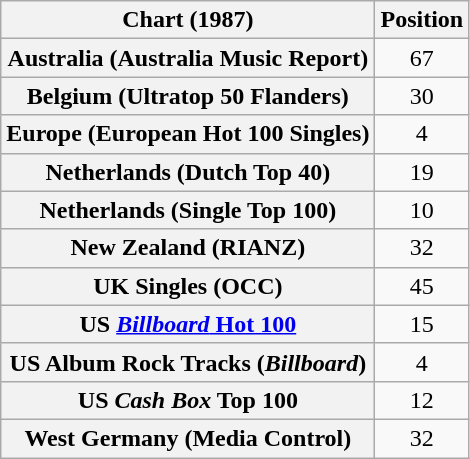<table class="wikitable sortable plainrowheaders" style="text-align:center">
<tr>
<th>Chart (1987)</th>
<th>Position</th>
</tr>
<tr>
<th scope="row">Australia (Australia Music Report)</th>
<td>67</td>
</tr>
<tr>
<th scope="row">Belgium (Ultratop 50 Flanders)</th>
<td>30</td>
</tr>
<tr>
<th scope="row">Europe (European Hot 100 Singles)</th>
<td>4</td>
</tr>
<tr>
<th scope="row">Netherlands (Dutch Top 40)</th>
<td>19</td>
</tr>
<tr>
<th scope="row">Netherlands (Single Top 100)</th>
<td>10</td>
</tr>
<tr>
<th scope="row">New Zealand (RIANZ)</th>
<td>32</td>
</tr>
<tr>
<th scope="row">UK Singles (OCC)</th>
<td>45</td>
</tr>
<tr>
<th scope="row">US <a href='#'><em>Billboard</em> Hot 100</a></th>
<td>15</td>
</tr>
<tr>
<th scope="row">US Album Rock Tracks (<em>Billboard</em>)</th>
<td>4</td>
</tr>
<tr>
<th scope="row">US <em>Cash Box</em> Top 100</th>
<td>12</td>
</tr>
<tr>
<th scope="row">West Germany (Media Control)</th>
<td>32</td>
</tr>
</table>
